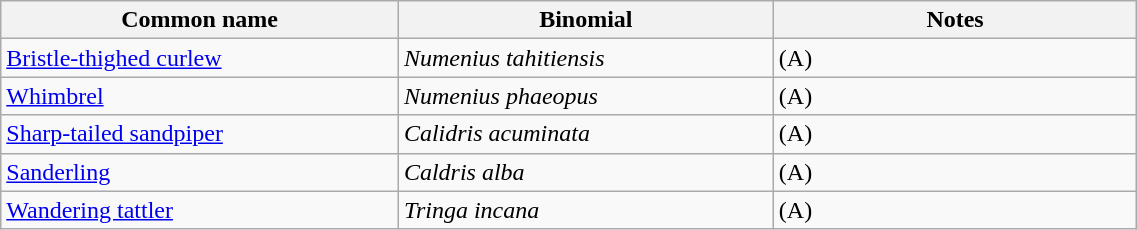<table width=60% class="wikitable">
<tr>
<th width=35%>Common name</th>
<th width=33%>Binomial</th>
<th width=32%>Notes</th>
</tr>
<tr>
<td><a href='#'>Bristle-thighed curlew</a></td>
<td><em>Numenius tahitiensis</em></td>
<td>(A)</td>
</tr>
<tr>
<td><a href='#'>Whimbrel</a></td>
<td><em>Numenius phaeopus</em></td>
<td>(A)</td>
</tr>
<tr>
<td><a href='#'>Sharp-tailed sandpiper</a></td>
<td><em>Calidris acuminata</em></td>
<td>(A)</td>
</tr>
<tr>
<td><a href='#'>Sanderling</a></td>
<td><em>Caldris alba</em></td>
<td>(A)</td>
</tr>
<tr>
<td><a href='#'>Wandering tattler</a></td>
<td><em>Tringa incana</em></td>
<td>(A)</td>
</tr>
</table>
